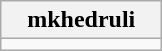<table class="wikitable" style="width:100">
<tr>
<th width="100">mkhedruli</th>
</tr>
<tr>
<td align="center"></td>
</tr>
</table>
